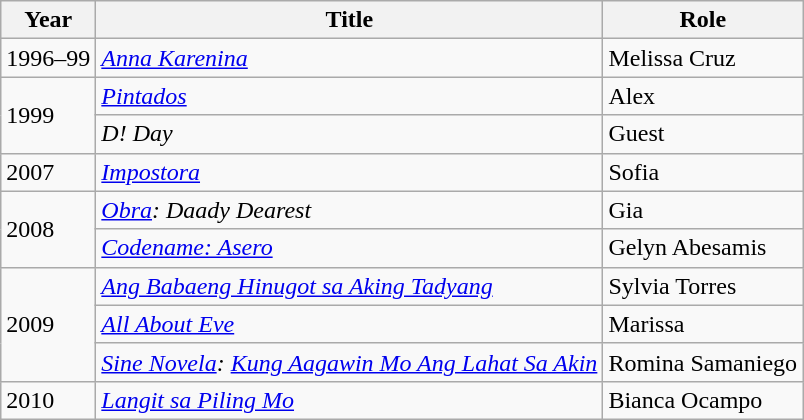<table class="wikitable">
<tr>
<th>Year</th>
<th>Title</th>
<th>Role</th>
</tr>
<tr>
<td>1996–99</td>
<td><em><a href='#'>Anna Karenina</a></em></td>
<td>Melissa Cruz</td>
</tr>
<tr>
<td rowspan="2">1999</td>
<td><em><a href='#'>Pintados</a></em></td>
<td>Alex</td>
</tr>
<tr>
<td><em>D! Day</em></td>
<td>Guest</td>
</tr>
<tr>
<td>2007</td>
<td><em><a href='#'>Impostora</a></em></td>
<td>Sofia</td>
</tr>
<tr>
<td rowspan="2">2008</td>
<td><em><a href='#'>Obra</a>: Daady Dearest</em></td>
<td>Gia</td>
</tr>
<tr>
<td><em><a href='#'>Codename: Asero</a></em></td>
<td>Gelyn Abesamis</td>
</tr>
<tr>
<td rowspan="3">2009</td>
<td><em><a href='#'>Ang Babaeng Hinugot sa Aking Tadyang</a></em></td>
<td>Sylvia Torres</td>
</tr>
<tr>
<td><em><a href='#'>All About Eve</a></em></td>
<td>Marissa</td>
</tr>
<tr>
<td><em><a href='#'>Sine Novela</a>: <a href='#'>Kung Aagawin Mo Ang Lahat Sa Akin</a></em></td>
<td>Romina Samaniego</td>
</tr>
<tr>
<td>2010</td>
<td><em><a href='#'>Langit sa Piling Mo</a></em></td>
<td>Bianca Ocampo</td>
</tr>
</table>
